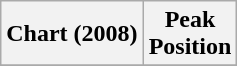<table class="wikitable sortable">
<tr>
<th align="left">Chart (2008)</th>
<th align="center">Peak<br>Position</th>
</tr>
<tr>
</tr>
</table>
